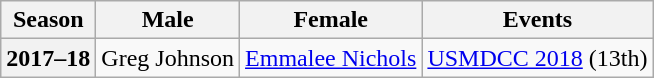<table class="wikitable">
<tr>
<th scope="col">Season</th>
<th scope="col">Male</th>
<th scope="col">Female</th>
<th scope="col">Events</th>
</tr>
<tr>
<th scope="row">2017–18</th>
<td>Greg Johnson</td>
<td><a href='#'>Emmalee Nichols</a></td>
<td><a href='#'>USMDCC 2018</a> (13th)</td>
</tr>
</table>
